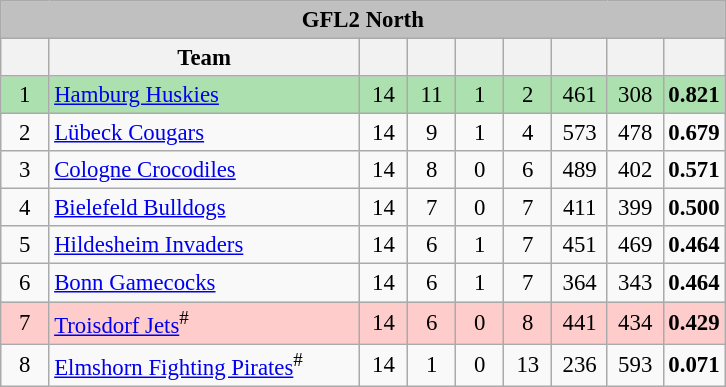<table class="wikitable" style="font-size:95%">
<tr>
<th colspan="10" style="background:silver">GFL2 North</th>
</tr>
<tr>
<th width="25"></th>
<th style="width:200px;">Team</th>
<th width="25"></th>
<th width="25"></th>
<th width="25"></th>
<th width="25"></th>
<th width="30"></th>
<th width="30"></th>
<th width="30"></th>
</tr>
<tr style="background:#ace1af" align=center>
<td>1</td>
<td align=left><a href='#'>Hamburg Huskies</a></td>
<td>14</td>
<td>11</td>
<td>1</td>
<td>2</td>
<td>461</td>
<td>308</td>
<td><strong>0.821</strong></td>
</tr>
<tr align=center>
<td>2</td>
<td align=left><a href='#'>Lübeck Cougars</a></td>
<td>14</td>
<td>9</td>
<td>1</td>
<td>4</td>
<td>573</td>
<td>478</td>
<td><strong>0.679</strong></td>
</tr>
<tr align=center>
<td>3</td>
<td align=left><a href='#'>Cologne Crocodiles</a></td>
<td>14</td>
<td>8</td>
<td>0</td>
<td>6</td>
<td>489</td>
<td>402</td>
<td><strong>0.571</strong></td>
</tr>
<tr align=center>
<td>4</td>
<td align=left><a href='#'>Bielefeld Bulldogs</a></td>
<td>14</td>
<td>7</td>
<td>0</td>
<td>7</td>
<td>411</td>
<td>399</td>
<td><strong>0.500</strong></td>
</tr>
<tr align=center>
<td>5</td>
<td align=left><a href='#'>Hildesheim Invaders</a></td>
<td>14</td>
<td>6</td>
<td>1</td>
<td>7</td>
<td>451</td>
<td>469</td>
<td><strong>0.464</strong></td>
</tr>
<tr align=center>
<td>6</td>
<td align=left><a href='#'>Bonn Gamecocks</a></td>
<td>14</td>
<td>6</td>
<td>1</td>
<td>7</td>
<td>364</td>
<td>343</td>
<td><strong>0.464</strong></td>
</tr>
<tr style="background:#ffcccc" align=center>
<td>7</td>
<td align=left><a href='#'>Troisdorf Jets</a><sup>#</sup></td>
<td>14</td>
<td>6</td>
<td>0</td>
<td>8</td>
<td>441</td>
<td>434</td>
<td><strong>0.429</strong></td>
</tr>
<tr align=center>
<td>8</td>
<td align=left><a href='#'>Elmshorn Fighting Pirates</a><sup>#</sup></td>
<td>14</td>
<td>1</td>
<td>0</td>
<td>13</td>
<td>236</td>
<td>593</td>
<td><strong>0.071</strong></td>
</tr>
</table>
